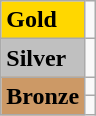<table class="wikitable">
<tr>
<td bgcolor="gold"><strong>Gold</strong></td>
<td></td>
</tr>
<tr>
<td bgcolor="silver"><strong>Silver</strong></td>
<td></td>
</tr>
<tr>
<td rowspan="2" bgcolor="#cc9966"><strong>Bronze</strong></td>
<td></td>
</tr>
<tr>
<td></td>
</tr>
</table>
